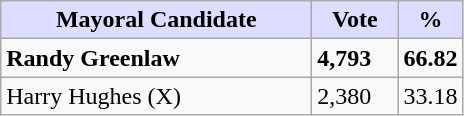<table class="wikitable">
<tr>
<th style="background:#ddf; width:200px;">Mayoral Candidate</th>
<th style="background:#ddf; width:50px;">Vote</th>
<th style="background:#ddf; width:30px;">%</th>
</tr>
<tr>
<td><strong>Randy Greenlaw</strong></td>
<td><strong>4,793</strong></td>
<td><strong>66.82</strong></td>
</tr>
<tr>
<td>Harry Hughes (X)</td>
<td>2,380</td>
<td>33.18</td>
</tr>
</table>
